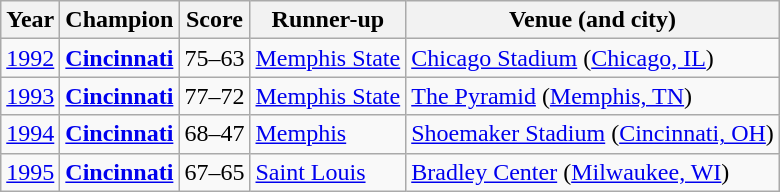<table class="wikitable sortable">
<tr>
<th>Year</th>
<th>Champion</th>
<th>Score</th>
<th>Runner-up</th>
<th>Venue (and city)</th>
</tr>
<tr>
<td><a href='#'>1992</a></td>
<td><strong><a href='#'>Cincinnati</a></strong></td>
<td>75–63</td>
<td><a href='#'>Memphis State</a></td>
<td><a href='#'>Chicago Stadium</a> (<a href='#'>Chicago, IL</a>)</td>
</tr>
<tr>
<td><a href='#'>1993</a></td>
<td><strong><a href='#'>Cincinnati</a></strong></td>
<td>77–72</td>
<td><a href='#'>Memphis State</a></td>
<td><a href='#'>The Pyramid</a> (<a href='#'>Memphis, TN</a>)</td>
</tr>
<tr>
<td><a href='#'>1994</a></td>
<td><strong><a href='#'>Cincinnati</a></strong></td>
<td>68–47</td>
<td><a href='#'>Memphis</a></td>
<td><a href='#'>Shoemaker Stadium</a> (<a href='#'>Cincinnati, OH</a>)</td>
</tr>
<tr>
<td><a href='#'>1995</a></td>
<td><strong><a href='#'>Cincinnati</a></strong></td>
<td>67–65</td>
<td><a href='#'>Saint Louis</a></td>
<td><a href='#'>Bradley Center</a> (<a href='#'>Milwaukee, WI</a>)</td>
</tr>
</table>
